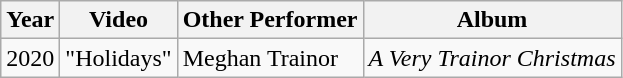<table class="wikitable">
<tr>
<th>Year</th>
<th>Video</th>
<th>Other Performer</th>
<th>Album</th>
</tr>
<tr>
<td>2020</td>
<td>"Holidays"</td>
<td>Meghan Trainor</td>
<td><em>A Very Trainor Christmas</em></td>
</tr>
</table>
